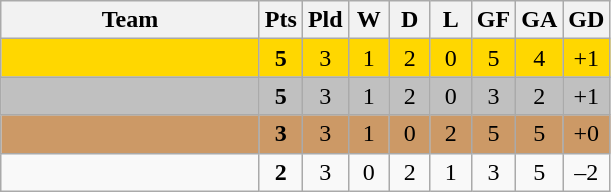<table class="wikitable" style="text-align: center;">
<tr>
<th width=165>Team</th>
<th width=20>Pts</th>
<th width=20>Pld</th>
<th width=20>W</th>
<th width=20>D</th>
<th width=20>L</th>
<th width=20>GF</th>
<th width=20>GA</th>
<th width=20>GD</th>
</tr>
<tr bgcolor=gold>
<td style="text-align:left;"></td>
<td><strong>5</strong></td>
<td>3</td>
<td>1</td>
<td>2</td>
<td>0</td>
<td>5</td>
<td>4</td>
<td>+1</td>
</tr>
<tr bgcolor=silver>
<td style="text-align:left;"></td>
<td><strong>5</strong></td>
<td>3</td>
<td>1</td>
<td>2</td>
<td>0</td>
<td>3</td>
<td>2</td>
<td>+1</td>
</tr>
<tr bgcolor="#cc9966">
<td style="text-align:left;"></td>
<td><strong>3</strong></td>
<td>3</td>
<td>1</td>
<td>0</td>
<td>2</td>
<td>5</td>
<td>5</td>
<td>+0</td>
</tr>
<tr>
<td style="text-align:left;"></td>
<td><strong>2</strong></td>
<td>3</td>
<td>0</td>
<td>2</td>
<td>1</td>
<td>3</td>
<td>5</td>
<td>–2</td>
</tr>
</table>
